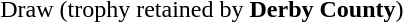<table width="100%">
<tr>
<td align="right">Draw (trophy retained by <strong>Derby County</strong>)</td>
</tr>
</table>
